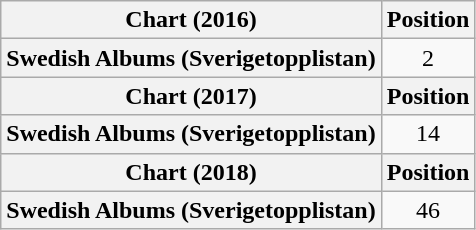<table class="wikitable plainrowheaders" style="text-align:center">
<tr>
<th scope="col">Chart (2016)</th>
<th scope="col">Position</th>
</tr>
<tr>
<th scope="row">Swedish Albums (Sverigetopplistan)</th>
<td>2</td>
</tr>
<tr>
<th scope="col">Chart (2017)</th>
<th scope="col">Position</th>
</tr>
<tr>
<th scope="row">Swedish Albums (Sverigetopplistan)</th>
<td>14</td>
</tr>
<tr>
<th scope="col">Chart (2018)</th>
<th scope="col">Position</th>
</tr>
<tr>
<th scope="row">Swedish Albums (Sverigetopplistan)</th>
<td>46</td>
</tr>
</table>
